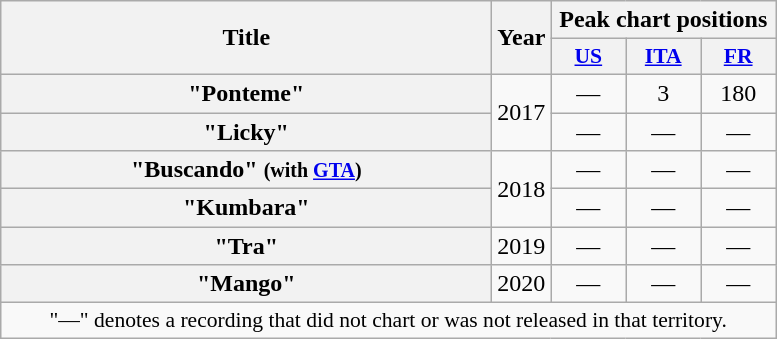<table class="wikitable plainrowheaders" style="text-align:center;">
<tr>
<th scope="col" rowspan="2" style="width:20em;">Title</th>
<th scope="col" rowspan="2">Year</th>
<th scope="col" colspan="3">Peak chart positions</th>
</tr>
<tr>
<th scope="col" style="width:3em;font-size:90%;"><a href='#'>US</a></th>
<th scope="col" style="width:3em;font-size:90%;"><a href='#'>ITA</a></th>
<th scope="col" style="width:3em;font-size:90%;"><a href='#'>FR</a></th>
</tr>
<tr>
<th scope="row">"Ponteme"</th>
<td rowspan="2">2017</td>
<td>—</td>
<td>3</td>
<td>180</td>
</tr>
<tr>
<th scope="row">"Licky"</th>
<td>—</td>
<td>—</td>
<td>—</td>
</tr>
<tr>
<th scope="row">"Buscando" <small>(with <a href='#'>GTA</a>)</small></th>
<td rowspan="2">2018</td>
<td>—</td>
<td>—</td>
<td>—</td>
</tr>
<tr>
<th scope="row">"Kumbara"</th>
<td>—</td>
<td>—</td>
<td>—</td>
</tr>
<tr>
<th scope="row">"Tra"</th>
<td rowspan="1">2019</td>
<td>—</td>
<td>—</td>
<td>—</td>
</tr>
<tr>
<th scope="row">"Mango"</th>
<td rowspan="1">2020</td>
<td>—</td>
<td>—</td>
<td>—</td>
</tr>
<tr>
<td colspan="14" style="font-size:90%">"—" denotes a recording that did not chart or was not released in that territory.</td>
</tr>
</table>
